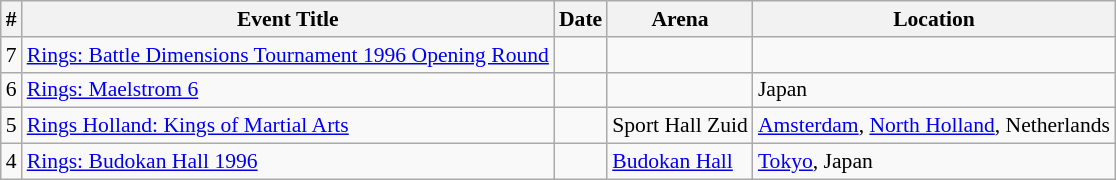<table class="sortable wikitable succession-box" style="font-size:90%;">
<tr>
<th scope="col">#</th>
<th scope="col">Event Title</th>
<th scope="col">Date</th>
<th scope="col">Arena</th>
<th scope="col">Location</th>
</tr>
<tr>
<td align=center>7</td>
<td><a href='#'>Rings: Battle Dimensions Tournament 1996 Opening Round</a></td>
<td></td>
<td></td>
<td></td>
</tr>
<tr>
<td align=center>6</td>
<td><a href='#'>Rings: Maelstrom 6</a></td>
<td></td>
<td></td>
<td>Japan</td>
</tr>
<tr>
<td align=center>5</td>
<td><a href='#'>Rings Holland: Kings of Martial Arts</a></td>
<td></td>
<td>Sport Hall Zuid</td>
<td><a href='#'>Amsterdam</a>, <a href='#'>North Holland</a>, Netherlands</td>
</tr>
<tr>
<td align=center>4</td>
<td><a href='#'>Rings: Budokan Hall 1996</a></td>
<td></td>
<td><a href='#'>Budokan Hall</a></td>
<td><a href='#'>Tokyo</a>, Japan</td>
</tr>
</table>
